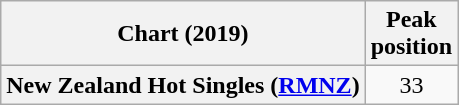<table class="wikitable plainrowheaders" style="text-align:center">
<tr>
<th scope="col">Chart (2019)</th>
<th scope="col">Peak<br>position</th>
</tr>
<tr>
<th scope="row">New Zealand Hot Singles (<a href='#'>RMNZ</a>)</th>
<td>33</td>
</tr>
</table>
